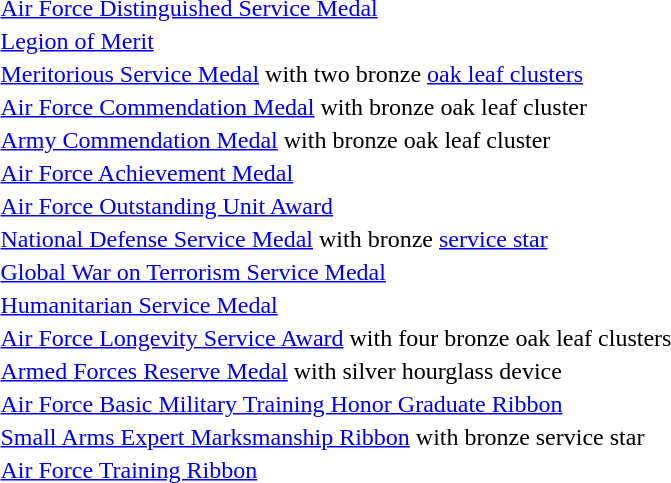<table>
<tr>
<td></td>
<td><a href='#'>Air Force Distinguished Service Medal</a></td>
</tr>
<tr>
<td></td>
<td><a href='#'>Legion of Merit</a></td>
</tr>
<tr>
<td></td>
<td><a href='#'>Meritorious Service Medal</a> with two bronze <a href='#'>oak leaf clusters</a></td>
</tr>
<tr>
<td></td>
<td><a href='#'>Air Force Commendation Medal</a> with bronze oak leaf cluster</td>
</tr>
<tr>
<td></td>
<td><a href='#'>Army Commendation Medal</a> with bronze oak leaf cluster</td>
</tr>
<tr>
<td></td>
<td><a href='#'>Air Force Achievement Medal</a></td>
</tr>
<tr>
<td></td>
<td><a href='#'>Air Force Outstanding Unit Award</a></td>
</tr>
<tr>
<td></td>
<td><a href='#'>National Defense Service Medal</a> with bronze <a href='#'>service star</a></td>
</tr>
<tr>
<td></td>
<td><a href='#'>Global War on Terrorism Service Medal</a></td>
</tr>
<tr>
<td></td>
<td><a href='#'>Humanitarian Service Medal</a></td>
</tr>
<tr>
<td></td>
<td><a href='#'>Air Force Longevity Service Award</a> with four bronze oak leaf clusters</td>
</tr>
<tr>
<td></td>
<td><a href='#'>Armed Forces Reserve Medal</a> with silver hourglass device</td>
</tr>
<tr>
<td></td>
<td><a href='#'>Air Force Basic Military Training Honor Graduate Ribbon</a></td>
</tr>
<tr>
<td></td>
<td><a href='#'>Small Arms Expert Marksmanship Ribbon</a> with bronze service star</td>
</tr>
<tr>
<td></td>
<td><a href='#'>Air Force Training Ribbon</a></td>
</tr>
<tr>
</tr>
</table>
